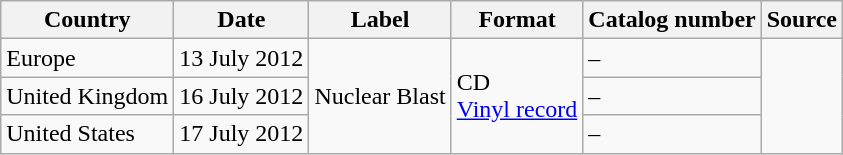<table class="wikitable">
<tr>
<th>Country</th>
<th>Date</th>
<th>Label</th>
<th>Format</th>
<th>Catalog number</th>
<th>Source</th>
</tr>
<tr>
<td>Europe</td>
<td>13 July 2012</td>
<td rowspan="3">Nuclear Blast</td>
<td rowspan="3">CD<br><a href='#'>Vinyl record</a></td>
<td>–</td>
<td rowspan="3"></td>
</tr>
<tr>
<td>United Kingdom</td>
<td>16 July 2012</td>
<td>–</td>
</tr>
<tr>
<td>United States</td>
<td>17 July 2012</td>
<td>–</td>
</tr>
</table>
